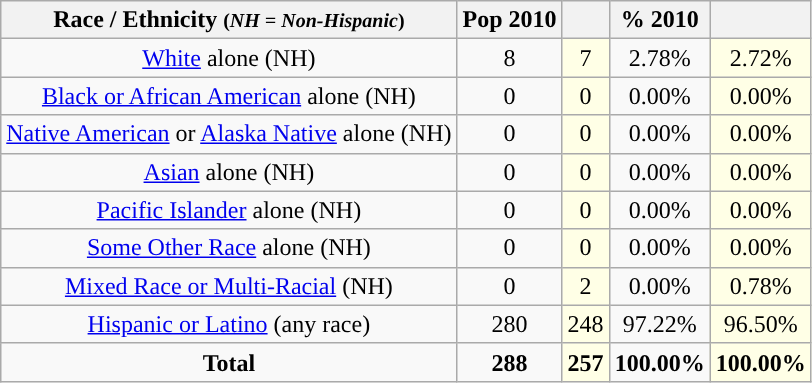<table class="wikitable" style="text-align:center;">
<tr>
<th>Race / Ethnicity <small>(<em>NH = Non-Hispanic</em>)</small></th>
<th>Pop 2010</th>
<th></th>
<th>% 2010</th>
<th></th>
</tr>
<tr>
<td><a href='#'>White</a> alone (NH)</td>
<td>8</td>
<td style='background: #ffffe6;'>7</td>
<td>2.78%</td>
<td style='background: #ffffe6;'>2.72%</td>
</tr>
<tr>
<td><a href='#'>Black or African American</a> alone (NH)</td>
<td>0</td>
<td style='background: #ffffe6;'>0</td>
<td>0.00%</td>
<td style='background: #ffffe6;'>0.00%</td>
</tr>
<tr>
<td><a href='#'>Native American</a> or <a href='#'>Alaska Native</a> alone (NH)</td>
<td>0</td>
<td style='background: #ffffe6;'>0</td>
<td>0.00%</td>
<td style='background: #ffffe6;'>0.00%</td>
</tr>
<tr>
<td><a href='#'>Asian</a> alone (NH)</td>
<td>0</td>
<td style='background: #ffffe6;'>0</td>
<td>0.00%</td>
<td style='background: #ffffe6;'>0.00%</td>
</tr>
<tr>
<td><a href='#'>Pacific Islander</a> alone (NH)</td>
<td>0</td>
<td style='background: #ffffe6;'>0</td>
<td>0.00%</td>
<td style='background: #ffffe6;'>0.00%</td>
</tr>
<tr>
<td><a href='#'>Some Other Race</a> alone (NH)</td>
<td>0</td>
<td style='background: #ffffe6;'>0</td>
<td>0.00%</td>
<td style='background: #ffffe6;'>0.00%</td>
</tr>
<tr>
<td><a href='#'>Mixed Race or Multi-Racial</a> (NH)</td>
<td>0</td>
<td style='background: #ffffe6;'>2</td>
<td>0.00%</td>
<td style='background: #ffffe6;'>0.78%</td>
</tr>
<tr>
<td><a href='#'>Hispanic or Latino</a> (any race)</td>
<td>280</td>
<td style='background: #ffffe6;'>248</td>
<td>97.22%</td>
<td style='background: #ffffe6;'>96.50%</td>
</tr>
<tr>
<td><strong>Total</strong></td>
<td><strong>288</strong></td>
<td style='background: #ffffe6;'><strong>257</strong></td>
<td><strong>100.00%</strong></td>
<td style='background: #ffffe6;'><strong>100.00%</strong></td>
</tr>
</table>
